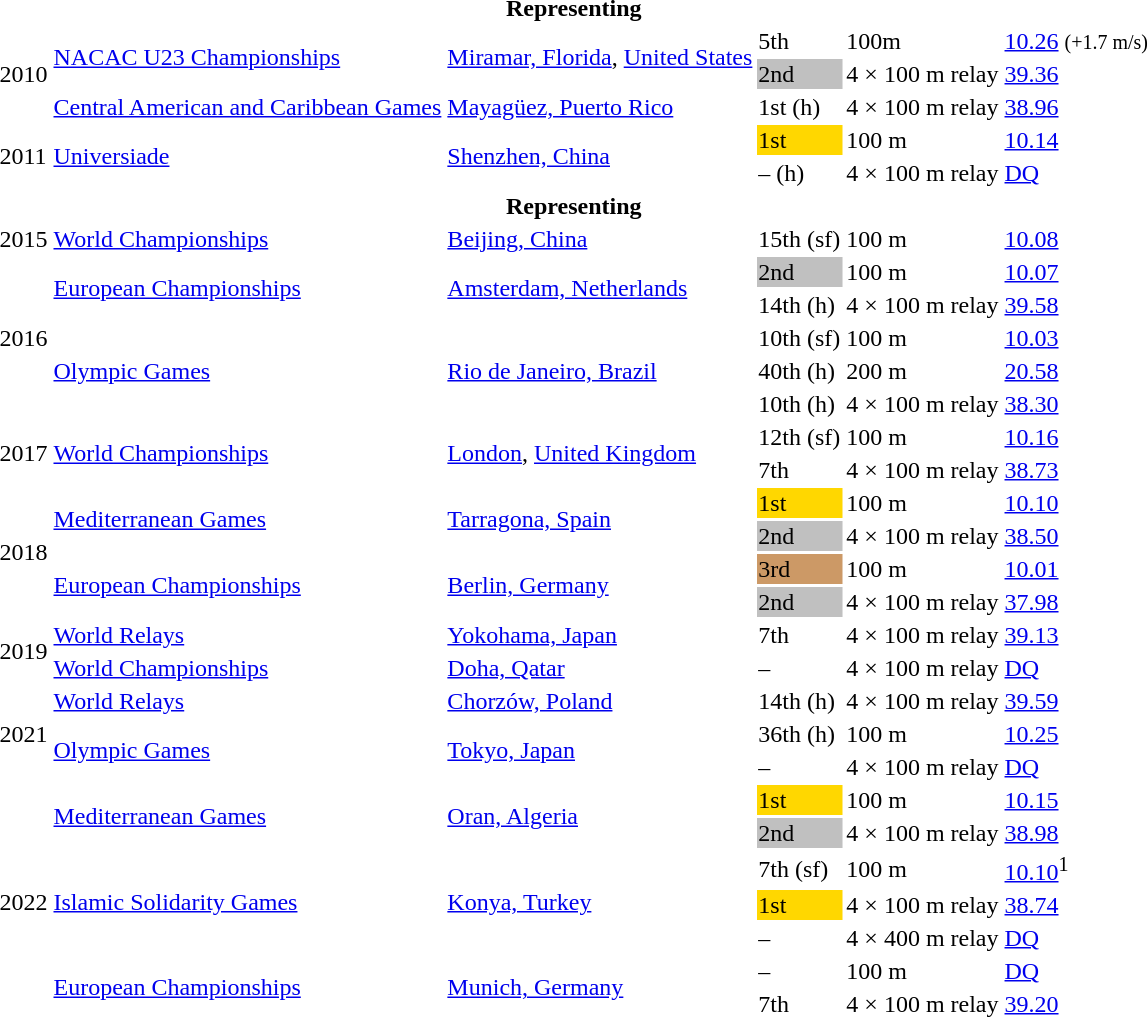<table>
<tr>
<th colspan="6">Representing </th>
</tr>
<tr>
<td rowspan=3>2010</td>
<td rowspan=2><a href='#'>NACAC U23 Championships</a></td>
<td rowspan=2><a href='#'>Miramar, Florida</a>, <a href='#'>United States</a></td>
<td>5th</td>
<td>100m</td>
<td><a href='#'>10.26</a> <small>(+1.7 m/s)</small></td>
</tr>
<tr>
<td bgcolor=silver>2nd</td>
<td>4 × 100 m relay</td>
<td><a href='#'>39.36</a></td>
</tr>
<tr>
<td><a href='#'>Central American and Caribbean Games</a></td>
<td><a href='#'>Mayagüez, Puerto Rico</a></td>
<td>1st (h)</td>
<td>4 × 100 m relay</td>
<td><a href='#'>38.96</a></td>
</tr>
<tr>
<td rowspan=2>2011</td>
<td rowspan=2><a href='#'>Universiade</a></td>
<td rowspan=2><a href='#'>Shenzhen, China</a></td>
<td bgcolor="gold">1st</td>
<td>100 m</td>
<td><a href='#'>10.14</a></td>
</tr>
<tr>
<td>– (h)</td>
<td>4 × 100 m relay</td>
<td><a href='#'>DQ</a></td>
</tr>
<tr>
<th colspan="6">Representing </th>
</tr>
<tr>
<td>2015</td>
<td><a href='#'>World Championships</a></td>
<td><a href='#'>Beijing, China</a></td>
<td>15th (sf)</td>
<td>100 m</td>
<td><a href='#'>10.08</a></td>
</tr>
<tr>
<td rowspan=5>2016</td>
<td rowspan=2><a href='#'>European Championships</a></td>
<td rowspan=2><a href='#'>Amsterdam, Netherlands</a></td>
<td bgcolor=silver>2nd</td>
<td>100 m</td>
<td><a href='#'>10.07</a></td>
</tr>
<tr>
<td>14th (h)</td>
<td>4 × 100 m relay</td>
<td><a href='#'>39.58</a></td>
</tr>
<tr>
<td rowspan=3><a href='#'>Olympic Games</a></td>
<td rowspan=3><a href='#'>Rio de Janeiro, Brazil</a></td>
<td>10th (sf)</td>
<td>100 m</td>
<td><a href='#'>10.03</a></td>
</tr>
<tr>
<td>40th (h)</td>
<td>200 m</td>
<td><a href='#'>20.58</a></td>
</tr>
<tr>
<td>10th (h)</td>
<td>4 × 100 m relay</td>
<td><a href='#'>38.30</a></td>
</tr>
<tr>
<td rowspan=2>2017</td>
<td rowspan=2><a href='#'>World Championships</a></td>
<td rowspan=2><a href='#'>London</a>, <a href='#'>United Kingdom</a></td>
<td>12th (sf)</td>
<td>100 m</td>
<td><a href='#'>10.16</a></td>
</tr>
<tr>
<td>7th</td>
<td>4 × 100 m relay</td>
<td><a href='#'>38.73</a></td>
</tr>
<tr>
<td rowspan=4>2018</td>
<td rowspan=2><a href='#'>Mediterranean Games</a></td>
<td rowspan=2><a href='#'>Tarragona, Spain</a></td>
<td bgcolor=gold>1st</td>
<td>100 m</td>
<td><a href='#'>10.10</a></td>
</tr>
<tr>
<td bgcolor=silver>2nd</td>
<td>4 × 100 m relay</td>
<td><a href='#'>38.50</a></td>
</tr>
<tr>
<td rowspan=2><a href='#'>European Championships</a></td>
<td rowspan=2><a href='#'>Berlin, Germany</a></td>
<td bgcolor=cc9966>3rd</td>
<td>100 m</td>
<td><a href='#'>10.01</a></td>
</tr>
<tr>
<td bgcolor=silver>2nd</td>
<td>4 × 100 m relay</td>
<td><a href='#'>37.98</a></td>
</tr>
<tr>
<td rowspan=2>2019</td>
<td><a href='#'>World Relays</a></td>
<td><a href='#'>Yokohama, Japan</a></td>
<td>7th</td>
<td>4 × 100 m relay</td>
<td><a href='#'>39.13</a></td>
</tr>
<tr>
<td><a href='#'>World Championships</a></td>
<td><a href='#'>Doha, Qatar</a></td>
<td>–</td>
<td>4 × 100 m relay</td>
<td><a href='#'>DQ</a></td>
</tr>
<tr>
<td rowspan=3>2021</td>
<td><a href='#'>World Relays</a></td>
<td><a href='#'>Chorzów, Poland</a></td>
<td>14th (h)</td>
<td>4 × 100 m relay</td>
<td><a href='#'>39.59</a></td>
</tr>
<tr>
<td rowspan=2><a href='#'>Olympic Games</a></td>
<td rowspan=2><a href='#'>Tokyo, Japan</a></td>
<td>36th (h)</td>
<td>100 m</td>
<td><a href='#'>10.25</a></td>
</tr>
<tr>
<td>–</td>
<td>4 × 100 m relay</td>
<td><a href='#'>DQ</a></td>
</tr>
<tr>
<td rowspan=7>2022</td>
<td rowspan=2><a href='#'>Mediterranean Games</a></td>
<td rowspan=2><a href='#'>Oran, Algeria</a></td>
<td bgcolor=gold>1st</td>
<td>100 m</td>
<td><a href='#'>10.15</a></td>
</tr>
<tr>
<td bgcolor=silver>2nd</td>
<td>4 × 100 m relay</td>
<td><a href='#'>38.98</a></td>
</tr>
<tr>
<td rowspan=3><a href='#'>Islamic Solidarity Games</a></td>
<td rowspan=3><a href='#'>Konya, Turkey</a></td>
<td>7th (sf)</td>
<td>100 m</td>
<td><a href='#'>10.10</a><sup>1</sup></td>
</tr>
<tr>
<td bgcolor=gold>1st</td>
<td>4 × 100 m relay</td>
<td><a href='#'>38.74</a></td>
</tr>
<tr>
<td>–</td>
<td>4 × 400 m relay</td>
<td><a href='#'>DQ</a></td>
</tr>
<tr>
<td rowspan=2><a href='#'>European Championships</a></td>
<td rowspan=2><a href='#'>Munich, Germany</a></td>
<td>–</td>
<td>100 m</td>
<td><a href='#'>DQ</a></td>
</tr>
<tr>
<td>7th</td>
<td>4 × 100 m relay</td>
<td><a href='#'>39.20</a></td>
</tr>
</table>
